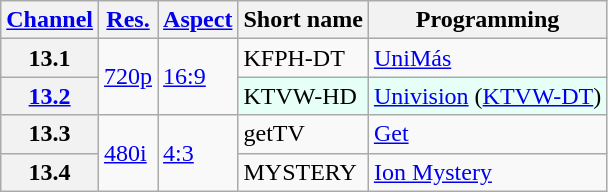<table class="wikitable">
<tr>
<th scope = "col"><a href='#'>Channel</a></th>
<th scope = "col"><a href='#'>Res.</a></th>
<th scope = "col"><a href='#'>Aspect</a></th>
<th scope = "col">Short name</th>
<th scope = "col">Programming</th>
</tr>
<tr>
<th scope = "row">13.1</th>
<td rowspan=2><a href='#'>720p</a></td>
<td rowspan=2><a href='#'>16:9</a></td>
<td>KFPH-DT</td>
<td><a href='#'>UniMás</a></td>
</tr>
<tr style="background-color: #E6FFF7;">
<th scope = "row"><a href='#'>13.2</a></th>
<td>KTVW-HD</td>
<td><a href='#'>Univision</a> (<a href='#'>KTVW-DT</a>)</td>
</tr>
<tr>
<th scope = "row">13.3</th>
<td rowspan=2><a href='#'>480i</a></td>
<td rowspan=2><a href='#'>4:3</a></td>
<td>getTV</td>
<td><a href='#'>Get</a></td>
</tr>
<tr>
<th scope = "row">13.4</th>
<td>MYSTERY</td>
<td><a href='#'>Ion Mystery</a></td>
</tr>
</table>
